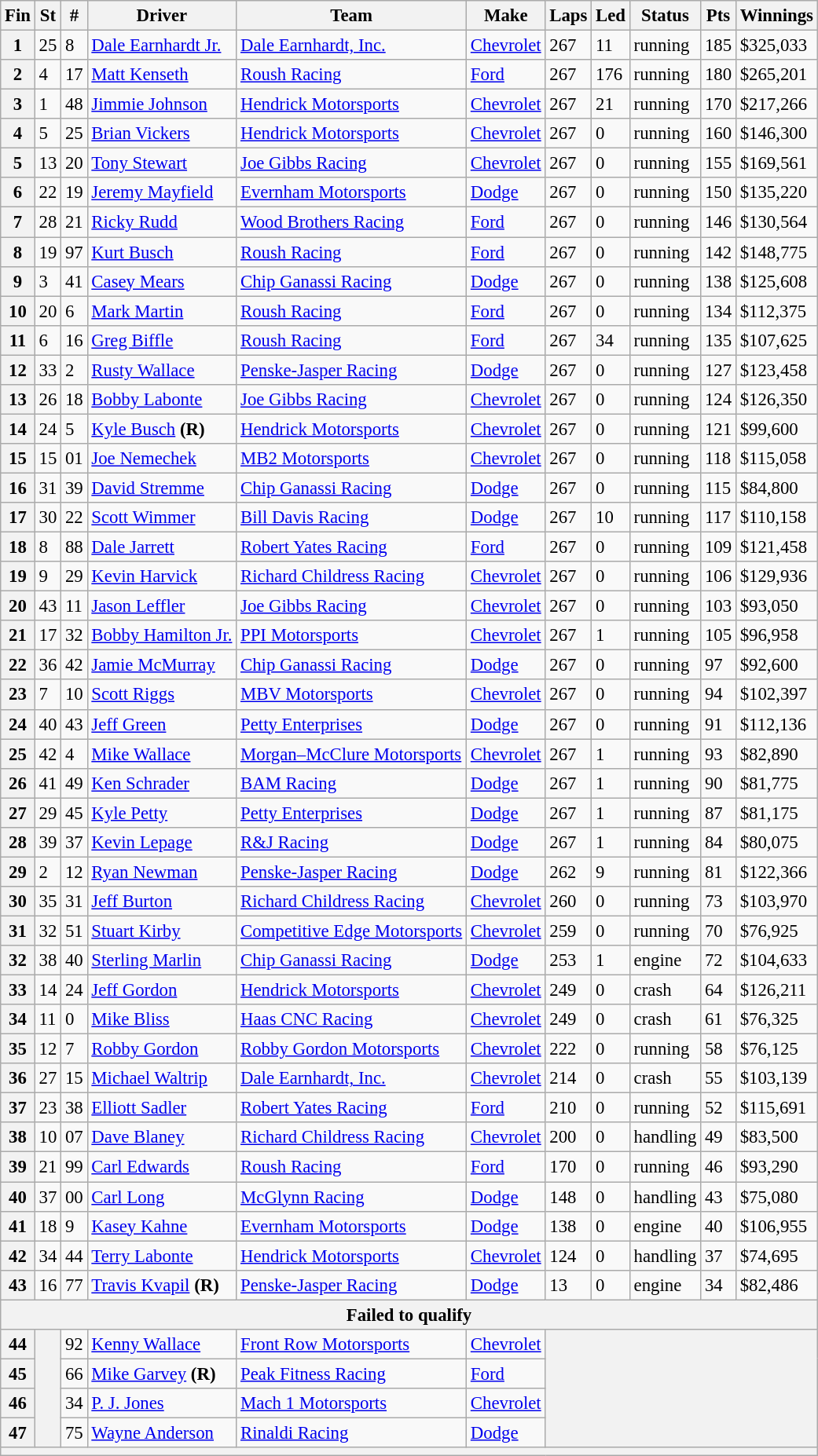<table class="wikitable" style="font-size:95%">
<tr>
<th>Fin</th>
<th>St</th>
<th>#</th>
<th>Driver</th>
<th>Team</th>
<th>Make</th>
<th>Laps</th>
<th>Led</th>
<th>Status</th>
<th>Pts</th>
<th>Winnings</th>
</tr>
<tr>
<th>1</th>
<td>25</td>
<td>8</td>
<td><a href='#'>Dale Earnhardt Jr.</a></td>
<td><a href='#'>Dale Earnhardt, Inc.</a></td>
<td><a href='#'>Chevrolet</a></td>
<td>267</td>
<td>11</td>
<td>running</td>
<td>185</td>
<td>$325,033</td>
</tr>
<tr>
<th>2</th>
<td>4</td>
<td>17</td>
<td><a href='#'>Matt Kenseth</a></td>
<td><a href='#'>Roush Racing</a></td>
<td><a href='#'>Ford</a></td>
<td>267</td>
<td>176</td>
<td>running</td>
<td>180</td>
<td>$265,201</td>
</tr>
<tr>
<th>3</th>
<td>1</td>
<td>48</td>
<td><a href='#'>Jimmie Johnson</a></td>
<td><a href='#'>Hendrick Motorsports</a></td>
<td><a href='#'>Chevrolet</a></td>
<td>267</td>
<td>21</td>
<td>running</td>
<td>170</td>
<td>$217,266</td>
</tr>
<tr>
<th>4</th>
<td>5</td>
<td>25</td>
<td><a href='#'>Brian Vickers</a></td>
<td><a href='#'>Hendrick Motorsports</a></td>
<td><a href='#'>Chevrolet</a></td>
<td>267</td>
<td>0</td>
<td>running</td>
<td>160</td>
<td>$146,300</td>
</tr>
<tr>
<th>5</th>
<td>13</td>
<td>20</td>
<td><a href='#'>Tony Stewart</a></td>
<td><a href='#'>Joe Gibbs Racing</a></td>
<td><a href='#'>Chevrolet</a></td>
<td>267</td>
<td>0</td>
<td>running</td>
<td>155</td>
<td>$169,561</td>
</tr>
<tr>
<th>6</th>
<td>22</td>
<td>19</td>
<td><a href='#'>Jeremy Mayfield</a></td>
<td><a href='#'>Evernham Motorsports</a></td>
<td><a href='#'>Dodge</a></td>
<td>267</td>
<td>0</td>
<td>running</td>
<td>150</td>
<td>$135,220</td>
</tr>
<tr>
<th>7</th>
<td>28</td>
<td>21</td>
<td><a href='#'>Ricky Rudd</a></td>
<td><a href='#'>Wood Brothers Racing</a></td>
<td><a href='#'>Ford</a></td>
<td>267</td>
<td>0</td>
<td>running</td>
<td>146</td>
<td>$130,564</td>
</tr>
<tr>
<th>8</th>
<td>19</td>
<td>97</td>
<td><a href='#'>Kurt Busch</a></td>
<td><a href='#'>Roush Racing</a></td>
<td><a href='#'>Ford</a></td>
<td>267</td>
<td>0</td>
<td>running</td>
<td>142</td>
<td>$148,775</td>
</tr>
<tr>
<th>9</th>
<td>3</td>
<td>41</td>
<td><a href='#'>Casey Mears</a></td>
<td><a href='#'>Chip Ganassi Racing</a></td>
<td><a href='#'>Dodge</a></td>
<td>267</td>
<td>0</td>
<td>running</td>
<td>138</td>
<td>$125,608</td>
</tr>
<tr>
<th>10</th>
<td>20</td>
<td>6</td>
<td><a href='#'>Mark Martin</a></td>
<td><a href='#'>Roush Racing</a></td>
<td><a href='#'>Ford</a></td>
<td>267</td>
<td>0</td>
<td>running</td>
<td>134</td>
<td>$112,375</td>
</tr>
<tr>
<th>11</th>
<td>6</td>
<td>16</td>
<td><a href='#'>Greg Biffle</a></td>
<td><a href='#'>Roush Racing</a></td>
<td><a href='#'>Ford</a></td>
<td>267</td>
<td>34</td>
<td>running</td>
<td>135</td>
<td>$107,625</td>
</tr>
<tr>
<th>12</th>
<td>33</td>
<td>2</td>
<td><a href='#'>Rusty Wallace</a></td>
<td><a href='#'>Penske-Jasper Racing</a></td>
<td><a href='#'>Dodge</a></td>
<td>267</td>
<td>0</td>
<td>running</td>
<td>127</td>
<td>$123,458</td>
</tr>
<tr>
<th>13</th>
<td>26</td>
<td>18</td>
<td><a href='#'>Bobby Labonte</a></td>
<td><a href='#'>Joe Gibbs Racing</a></td>
<td><a href='#'>Chevrolet</a></td>
<td>267</td>
<td>0</td>
<td>running</td>
<td>124</td>
<td>$126,350</td>
</tr>
<tr>
<th>14</th>
<td>24</td>
<td>5</td>
<td><a href='#'>Kyle Busch</a> <strong>(R)</strong></td>
<td><a href='#'>Hendrick Motorsports</a></td>
<td><a href='#'>Chevrolet</a></td>
<td>267</td>
<td>0</td>
<td>running</td>
<td>121</td>
<td>$99,600</td>
</tr>
<tr>
<th>15</th>
<td>15</td>
<td>01</td>
<td><a href='#'>Joe Nemechek</a></td>
<td><a href='#'>MB2 Motorsports</a></td>
<td><a href='#'>Chevrolet</a></td>
<td>267</td>
<td>0</td>
<td>running</td>
<td>118</td>
<td>$115,058</td>
</tr>
<tr>
<th>16</th>
<td>31</td>
<td>39</td>
<td><a href='#'>David Stremme</a></td>
<td><a href='#'>Chip Ganassi Racing</a></td>
<td><a href='#'>Dodge</a></td>
<td>267</td>
<td>0</td>
<td>running</td>
<td>115</td>
<td>$84,800</td>
</tr>
<tr>
<th>17</th>
<td>30</td>
<td>22</td>
<td><a href='#'>Scott Wimmer</a></td>
<td><a href='#'>Bill Davis Racing</a></td>
<td><a href='#'>Dodge</a></td>
<td>267</td>
<td>10</td>
<td>running</td>
<td>117</td>
<td>$110,158</td>
</tr>
<tr>
<th>18</th>
<td>8</td>
<td>88</td>
<td><a href='#'>Dale Jarrett</a></td>
<td><a href='#'>Robert Yates Racing</a></td>
<td><a href='#'>Ford</a></td>
<td>267</td>
<td>0</td>
<td>running</td>
<td>109</td>
<td>$121,458</td>
</tr>
<tr>
<th>19</th>
<td>9</td>
<td>29</td>
<td><a href='#'>Kevin Harvick</a></td>
<td><a href='#'>Richard Childress Racing</a></td>
<td><a href='#'>Chevrolet</a></td>
<td>267</td>
<td>0</td>
<td>running</td>
<td>106</td>
<td>$129,936</td>
</tr>
<tr>
<th>20</th>
<td>43</td>
<td>11</td>
<td><a href='#'>Jason Leffler</a></td>
<td><a href='#'>Joe Gibbs Racing</a></td>
<td><a href='#'>Chevrolet</a></td>
<td>267</td>
<td>0</td>
<td>running</td>
<td>103</td>
<td>$93,050</td>
</tr>
<tr>
<th>21</th>
<td>17</td>
<td>32</td>
<td><a href='#'>Bobby Hamilton Jr.</a></td>
<td><a href='#'>PPI Motorsports</a></td>
<td><a href='#'>Chevrolet</a></td>
<td>267</td>
<td>1</td>
<td>running</td>
<td>105</td>
<td>$96,958</td>
</tr>
<tr>
<th>22</th>
<td>36</td>
<td>42</td>
<td><a href='#'>Jamie McMurray</a></td>
<td><a href='#'>Chip Ganassi Racing</a></td>
<td><a href='#'>Dodge</a></td>
<td>267</td>
<td>0</td>
<td>running</td>
<td>97</td>
<td>$92,600</td>
</tr>
<tr>
<th>23</th>
<td>7</td>
<td>10</td>
<td><a href='#'>Scott Riggs</a></td>
<td><a href='#'>MBV Motorsports</a></td>
<td><a href='#'>Chevrolet</a></td>
<td>267</td>
<td>0</td>
<td>running</td>
<td>94</td>
<td>$102,397</td>
</tr>
<tr>
<th>24</th>
<td>40</td>
<td>43</td>
<td><a href='#'>Jeff Green</a></td>
<td><a href='#'>Petty Enterprises</a></td>
<td><a href='#'>Dodge</a></td>
<td>267</td>
<td>0</td>
<td>running</td>
<td>91</td>
<td>$112,136</td>
</tr>
<tr>
<th>25</th>
<td>42</td>
<td>4</td>
<td><a href='#'>Mike Wallace</a></td>
<td><a href='#'>Morgan–McClure Motorsports</a></td>
<td><a href='#'>Chevrolet</a></td>
<td>267</td>
<td>1</td>
<td>running</td>
<td>93</td>
<td>$82,890</td>
</tr>
<tr>
<th>26</th>
<td>41</td>
<td>49</td>
<td><a href='#'>Ken Schrader</a></td>
<td><a href='#'>BAM Racing</a></td>
<td><a href='#'>Dodge</a></td>
<td>267</td>
<td>1</td>
<td>running</td>
<td>90</td>
<td>$81,775</td>
</tr>
<tr>
<th>27</th>
<td>29</td>
<td>45</td>
<td><a href='#'>Kyle Petty</a></td>
<td><a href='#'>Petty Enterprises</a></td>
<td><a href='#'>Dodge</a></td>
<td>267</td>
<td>1</td>
<td>running</td>
<td>87</td>
<td>$81,175</td>
</tr>
<tr>
<th>28</th>
<td>39</td>
<td>37</td>
<td><a href='#'>Kevin Lepage</a></td>
<td><a href='#'>R&J Racing</a></td>
<td><a href='#'>Dodge</a></td>
<td>267</td>
<td>1</td>
<td>running</td>
<td>84</td>
<td>$80,075</td>
</tr>
<tr>
<th>29</th>
<td>2</td>
<td>12</td>
<td><a href='#'>Ryan Newman</a></td>
<td><a href='#'>Penske-Jasper Racing</a></td>
<td><a href='#'>Dodge</a></td>
<td>262</td>
<td>9</td>
<td>running</td>
<td>81</td>
<td>$122,366</td>
</tr>
<tr>
<th>30</th>
<td>35</td>
<td>31</td>
<td><a href='#'>Jeff Burton</a></td>
<td><a href='#'>Richard Childress Racing</a></td>
<td><a href='#'>Chevrolet</a></td>
<td>260</td>
<td>0</td>
<td>running</td>
<td>73</td>
<td>$103,970</td>
</tr>
<tr>
<th>31</th>
<td>32</td>
<td>51</td>
<td><a href='#'>Stuart Kirby</a></td>
<td><a href='#'>Competitive Edge Motorsports</a></td>
<td><a href='#'>Chevrolet</a></td>
<td>259</td>
<td>0</td>
<td>running</td>
<td>70</td>
<td>$76,925</td>
</tr>
<tr>
<th>32</th>
<td>38</td>
<td>40</td>
<td><a href='#'>Sterling Marlin</a></td>
<td><a href='#'>Chip Ganassi Racing</a></td>
<td><a href='#'>Dodge</a></td>
<td>253</td>
<td>1</td>
<td>engine</td>
<td>72</td>
<td>$104,633</td>
</tr>
<tr>
<th>33</th>
<td>14</td>
<td>24</td>
<td><a href='#'>Jeff Gordon</a></td>
<td><a href='#'>Hendrick Motorsports</a></td>
<td><a href='#'>Chevrolet</a></td>
<td>249</td>
<td>0</td>
<td>crash</td>
<td>64</td>
<td>$126,211</td>
</tr>
<tr>
<th>34</th>
<td>11</td>
<td>0</td>
<td><a href='#'>Mike Bliss</a></td>
<td><a href='#'>Haas CNC Racing</a></td>
<td><a href='#'>Chevrolet</a></td>
<td>249</td>
<td>0</td>
<td>crash</td>
<td>61</td>
<td>$76,325</td>
</tr>
<tr>
<th>35</th>
<td>12</td>
<td>7</td>
<td><a href='#'>Robby Gordon</a></td>
<td><a href='#'>Robby Gordon Motorsports</a></td>
<td><a href='#'>Chevrolet</a></td>
<td>222</td>
<td>0</td>
<td>running</td>
<td>58</td>
<td>$76,125</td>
</tr>
<tr>
<th>36</th>
<td>27</td>
<td>15</td>
<td><a href='#'>Michael Waltrip</a></td>
<td><a href='#'>Dale Earnhardt, Inc.</a></td>
<td><a href='#'>Chevrolet</a></td>
<td>214</td>
<td>0</td>
<td>crash</td>
<td>55</td>
<td>$103,139</td>
</tr>
<tr>
<th>37</th>
<td>23</td>
<td>38</td>
<td><a href='#'>Elliott Sadler</a></td>
<td><a href='#'>Robert Yates Racing</a></td>
<td><a href='#'>Ford</a></td>
<td>210</td>
<td>0</td>
<td>running</td>
<td>52</td>
<td>$115,691</td>
</tr>
<tr>
<th>38</th>
<td>10</td>
<td>07</td>
<td><a href='#'>Dave Blaney</a></td>
<td><a href='#'>Richard Childress Racing</a></td>
<td><a href='#'>Chevrolet</a></td>
<td>200</td>
<td>0</td>
<td>handling</td>
<td>49</td>
<td>$83,500</td>
</tr>
<tr>
<th>39</th>
<td>21</td>
<td>99</td>
<td><a href='#'>Carl Edwards</a></td>
<td><a href='#'>Roush Racing</a></td>
<td><a href='#'>Ford</a></td>
<td>170</td>
<td>0</td>
<td>running</td>
<td>46</td>
<td>$93,290</td>
</tr>
<tr>
<th>40</th>
<td>37</td>
<td>00</td>
<td><a href='#'>Carl Long</a></td>
<td><a href='#'>McGlynn Racing</a></td>
<td><a href='#'>Dodge</a></td>
<td>148</td>
<td>0</td>
<td>handling</td>
<td>43</td>
<td>$75,080</td>
</tr>
<tr>
<th>41</th>
<td>18</td>
<td>9</td>
<td><a href='#'>Kasey Kahne</a></td>
<td><a href='#'>Evernham Motorsports</a></td>
<td><a href='#'>Dodge</a></td>
<td>138</td>
<td>0</td>
<td>engine</td>
<td>40</td>
<td>$106,955</td>
</tr>
<tr>
<th>42</th>
<td>34</td>
<td>44</td>
<td><a href='#'>Terry Labonte</a></td>
<td><a href='#'>Hendrick Motorsports</a></td>
<td><a href='#'>Chevrolet</a></td>
<td>124</td>
<td>0</td>
<td>handling</td>
<td>37</td>
<td>$74,695</td>
</tr>
<tr>
<th>43</th>
<td>16</td>
<td>77</td>
<td><a href='#'>Travis Kvapil</a> <strong>(R)</strong></td>
<td><a href='#'>Penske-Jasper Racing</a></td>
<td><a href='#'>Dodge</a></td>
<td>13</td>
<td>0</td>
<td>engine</td>
<td>34</td>
<td>$82,486</td>
</tr>
<tr>
<th colspan="11">Failed to qualify</th>
</tr>
<tr>
<th>44</th>
<th rowspan="4"></th>
<td>92</td>
<td><a href='#'>Kenny Wallace</a></td>
<td><a href='#'>Front Row Motorsports</a></td>
<td><a href='#'>Chevrolet</a></td>
<th colspan="5" rowspan="4"></th>
</tr>
<tr>
<th>45</th>
<td>66</td>
<td><a href='#'>Mike Garvey</a> <strong>(R)</strong></td>
<td><a href='#'>Peak Fitness Racing</a></td>
<td><a href='#'>Ford</a></td>
</tr>
<tr>
<th>46</th>
<td>34</td>
<td><a href='#'>P. J. Jones</a></td>
<td><a href='#'>Mach 1 Motorsports</a></td>
<td><a href='#'>Chevrolet</a></td>
</tr>
<tr>
<th>47</th>
<td>75</td>
<td><a href='#'>Wayne Anderson</a></td>
<td><a href='#'>Rinaldi Racing</a></td>
<td><a href='#'>Dodge</a></td>
</tr>
<tr>
<th colspan="11"></th>
</tr>
</table>
